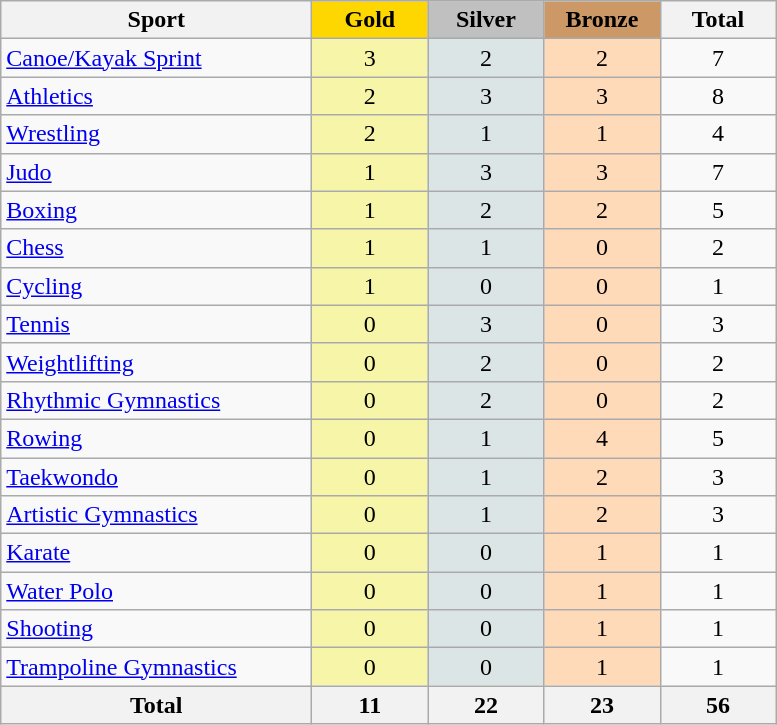<table class="wikitable sortable" style="text-align:center;">
<tr>
<th width=200>Sport</th>
<td bgcolor=gold width=70><strong>Gold</strong></td>
<td bgcolor=silver width=70><strong>Silver</strong></td>
<td bgcolor=#cc9966 width=70><strong>Bronze</strong></td>
<th width=70>Total</th>
</tr>
<tr>
<td align=left><a href='#'>Canoe/Kayak Sprint</a></td>
<td bgcolor=#f7f6a8>3</td>
<td bgcolor=#dce5e5>2</td>
<td bgcolor=#ffdab9>2</td>
<td>7</td>
</tr>
<tr>
<td align=left><a href='#'>Athletics</a></td>
<td bgcolor=#f7f6a8>2</td>
<td bgcolor=#dce5e5>3</td>
<td bgcolor=#ffdab9>3</td>
<td>8</td>
</tr>
<tr>
<td align=left><a href='#'>Wrestling</a></td>
<td bgcolor=#f7f6a8>2</td>
<td bgcolor=#dce5e5>1</td>
<td bgcolor=#ffdab9>1</td>
<td>4</td>
</tr>
<tr>
<td align=left><a href='#'>Judo</a></td>
<td bgcolor=#f7f6a8>1</td>
<td bgcolor=#dce5e5>3</td>
<td bgcolor=#ffdab9>3</td>
<td>7</td>
</tr>
<tr>
<td align=left><a href='#'>Boxing</a></td>
<td bgcolor=#f7f6a8>1</td>
<td bgcolor=#dce5e5>2</td>
<td bgcolor=#ffdab9>2</td>
<td>5</td>
</tr>
<tr>
<td align=left><a href='#'>Chess</a></td>
<td bgcolor=#f7f6a8>1</td>
<td bgcolor=#dce5e5>1</td>
<td bgcolor=#ffdab9>0</td>
<td>2</td>
</tr>
<tr>
<td align=left><a href='#'>Cycling</a></td>
<td bgcolor=#f7f6a8>1</td>
<td bgcolor=#dce5e5>0</td>
<td bgcolor=#ffdab9>0</td>
<td>1</td>
</tr>
<tr>
<td align=left><a href='#'>Tennis</a></td>
<td bgcolor=#f7f6a8>0</td>
<td bgcolor=#dce5e5>3</td>
<td bgcolor=#ffdab9>0</td>
<td>3</td>
</tr>
<tr>
<td align=left><a href='#'>Weightlifting</a></td>
<td bgcolor=#f7f6a8>0</td>
<td bgcolor=#dce5e5>2</td>
<td bgcolor=#ffdab9>0</td>
<td>2</td>
</tr>
<tr>
<td align=left><a href='#'>Rhythmic Gymnastics</a></td>
<td bgcolor=#f7f6a8>0</td>
<td bgcolor=#dce5e5>2</td>
<td bgcolor=#ffdab9>0</td>
<td>2</td>
</tr>
<tr>
<td align=left><a href='#'>Rowing</a></td>
<td bgcolor=#f7f6a8>0</td>
<td bgcolor=#dce5e5>1</td>
<td bgcolor=#ffdab9>4</td>
<td>5</td>
</tr>
<tr>
<td align=left><a href='#'>Taekwondo</a></td>
<td bgcolor=#f7f6a8>0</td>
<td bgcolor=#dce5e5>1</td>
<td bgcolor=#ffdab9>2</td>
<td>3</td>
</tr>
<tr>
<td align=left><a href='#'>Artistic Gymnastics</a></td>
<td bgcolor=#f7f6a8>0</td>
<td bgcolor=#dce5e5>1</td>
<td bgcolor=#ffdab9>2</td>
<td>3</td>
</tr>
<tr>
<td align=left><a href='#'>Karate</a></td>
<td bgcolor=#f7f6a8>0</td>
<td bgcolor=#dce5e5>0</td>
<td bgcolor=#ffdab9>1</td>
<td>1</td>
</tr>
<tr>
<td align=left><a href='#'>Water Polo</a></td>
<td bgcolor=#f7f6a8>0</td>
<td bgcolor=#dce5e5>0</td>
<td bgcolor=#ffdab9>1</td>
<td>1</td>
</tr>
<tr>
<td align=left><a href='#'>Shooting</a></td>
<td bgcolor=#f7f6a8>0</td>
<td bgcolor=#dce5e5>0</td>
<td bgcolor=#ffdab9>1</td>
<td>1</td>
</tr>
<tr>
<td align=left><a href='#'>Trampoline Gymnastics</a></td>
<td bgcolor=#f7f6a8>0</td>
<td bgcolor=#dce5e5>0</td>
<td bgcolor=#ffdab9>1</td>
<td>1</td>
</tr>
<tr>
<th>Total</th>
<th bgcolor=#f7f6a8>11</th>
<th bgcolor=#dce5e5>22</th>
<th bgcolor=#ffdab9>23</th>
<th>56</th>
</tr>
</table>
